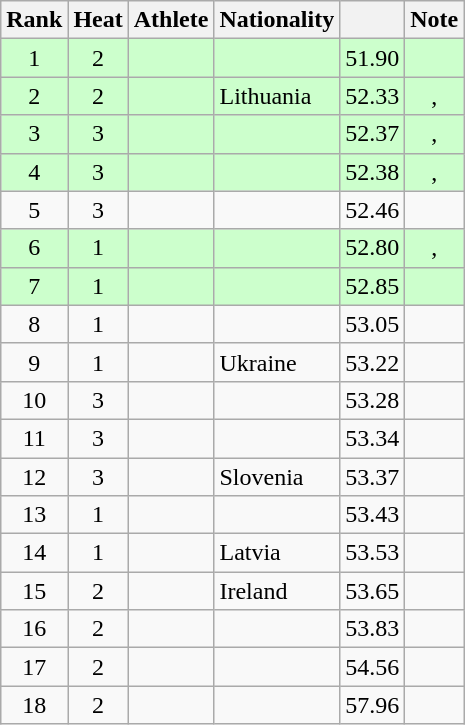<table class="wikitable sortable" style="text-align:center">
<tr>
<th scope="col">Rank</th>
<th scope="col">Heat</th>
<th scope="col">Athlete</th>
<th scope="col">Nationality</th>
<th scope="col"></th>
<th scope="col">Note</th>
</tr>
<tr bgcolor=ccffcc>
<td>1</td>
<td>2</td>
<td align=left></td>
<td align=left></td>
<td>51.90</td>
<td></td>
</tr>
<tr bgcolor=ccffcc>
<td>2</td>
<td>2</td>
<td align=left></td>
<td align=left> Lithuania</td>
<td>52.33</td>
<td>, </td>
</tr>
<tr bgcolor=ccffcc>
<td>3</td>
<td>3</td>
<td align=left></td>
<td align=left></td>
<td>52.37</td>
<td>, </td>
</tr>
<tr bgcolor=ccffcc>
<td>4</td>
<td>3</td>
<td align=left></td>
<td align=left></td>
<td>52.38</td>
<td>, </td>
</tr>
<tr>
<td>5</td>
<td>3</td>
<td align=left></td>
<td align=left></td>
<td>52.46</td>
<td></td>
</tr>
<tr bgcolor=ccffcc>
<td>6</td>
<td>1</td>
<td align=left></td>
<td align=left></td>
<td>52.80</td>
<td>, </td>
</tr>
<tr bgcolor=ccffcc>
<td>7</td>
<td>1</td>
<td align=left></td>
<td align=left></td>
<td>52.85</td>
<td></td>
</tr>
<tr>
<td>8</td>
<td>1</td>
<td align=left></td>
<td align=left></td>
<td>53.05</td>
<td></td>
</tr>
<tr>
<td>9</td>
<td>1</td>
<td align=left></td>
<td align=left> Ukraine</td>
<td>53.22</td>
<td></td>
</tr>
<tr>
<td>10</td>
<td>3</td>
<td align=left></td>
<td align=left></td>
<td>53.28</td>
<td></td>
</tr>
<tr>
<td>11</td>
<td>3</td>
<td align=left></td>
<td align=left></td>
<td>53.34</td>
<td></td>
</tr>
<tr>
<td>12</td>
<td>3</td>
<td align=left></td>
<td align=left> Slovenia</td>
<td>53.37</td>
<td></td>
</tr>
<tr>
<td>13</td>
<td>1</td>
<td align=left></td>
<td align=left></td>
<td>53.43</td>
<td></td>
</tr>
<tr>
<td>14</td>
<td>1</td>
<td align=left></td>
<td align=left> Latvia</td>
<td>53.53</td>
<td></td>
</tr>
<tr>
<td>15</td>
<td>2</td>
<td align=left></td>
<td align=left> Ireland</td>
<td>53.65</td>
<td></td>
</tr>
<tr>
<td>16</td>
<td>2</td>
<td align=left></td>
<td align=left></td>
<td>53.83</td>
<td></td>
</tr>
<tr>
<td>17</td>
<td>2</td>
<td align=left></td>
<td align=left></td>
<td>54.56</td>
<td></td>
</tr>
<tr>
<td>18</td>
<td>2</td>
<td align=left></td>
<td align=left></td>
<td>57.96</td>
<td></td>
</tr>
</table>
